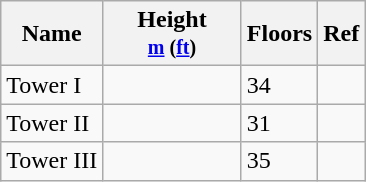<table class="wikitable sortable static-row-numbers">
<tr>
<th>Name</th>
<th width="85px">Height<br><small><a href='#'>m</a> (<a href='#'>ft</a>)</small></th>
<th>Floors</th>
<th>Ref</th>
</tr>
<tr>
<td>Tower I</td>
<td></td>
<td>34</td>
<td></td>
</tr>
<tr>
<td>Tower II</td>
<td></td>
<td>31</td>
<td></td>
</tr>
<tr>
<td>Tower III</td>
<td></td>
<td>35</td>
<td></td>
</tr>
</table>
